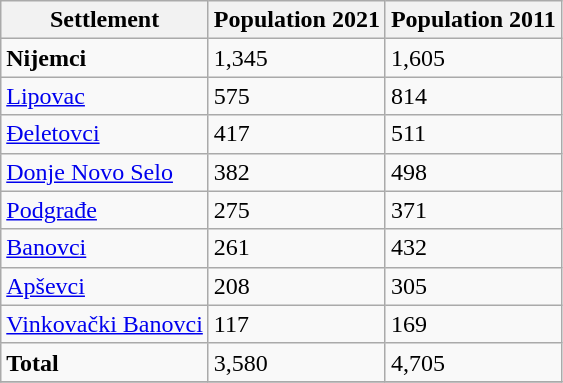<table class="wikitable">
<tr>
<th>Settlement</th>
<th>Population 2021</th>
<th>Population 2011</th>
</tr>
<tr>
<td><strong>Nijemci</strong></td>
<td>1,345</td>
<td>1,605</td>
</tr>
<tr>
<td><a href='#'>Lipovac</a></td>
<td>575</td>
<td>814</td>
</tr>
<tr>
<td><a href='#'>Đeletovci</a></td>
<td>417</td>
<td>511</td>
</tr>
<tr>
<td><a href='#'>Donje Novo Selo</a></td>
<td>382</td>
<td>498</td>
</tr>
<tr>
<td><a href='#'>Podgrađe</a></td>
<td>275</td>
<td>371</td>
</tr>
<tr>
<td><a href='#'>Banovci</a></td>
<td>261</td>
<td>432</td>
</tr>
<tr>
<td><a href='#'>Apševci</a></td>
<td>208</td>
<td>305</td>
</tr>
<tr>
<td><a href='#'>Vinkovački Banovci</a></td>
<td>117</td>
<td>169</td>
</tr>
<tr>
<td><strong>Total</strong></td>
<td>3,580</td>
<td>4,705</td>
</tr>
<tr>
</tr>
</table>
